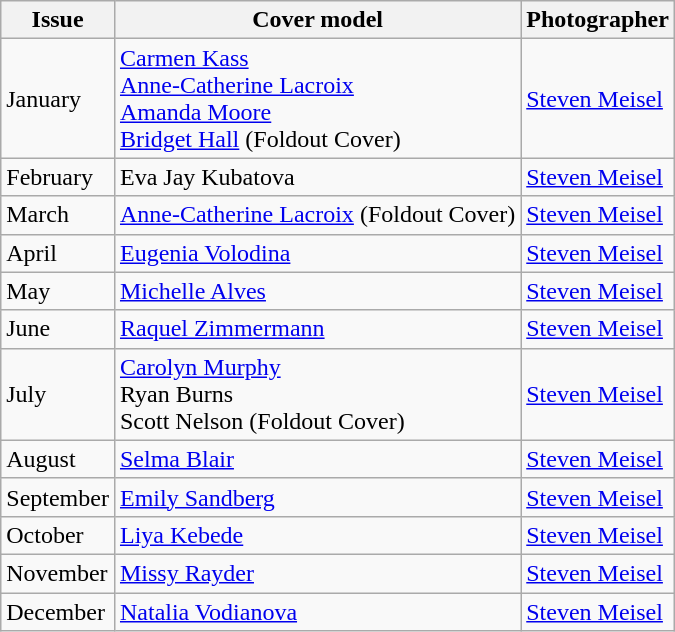<table class="sortable wikitable">
<tr>
<th>Issue</th>
<th>Cover model</th>
<th>Photographer</th>
</tr>
<tr>
<td>January</td>
<td><a href='#'>Carmen Kass</a><br><a href='#'>Anne-Catherine Lacroix</a><br><a href='#'>Amanda Moore</a><br><a href='#'>Bridget Hall</a> (Foldout Cover)</td>
<td><a href='#'>Steven Meisel</a></td>
</tr>
<tr>
<td>February</td>
<td>Eva Jay Kubatova</td>
<td><a href='#'>Steven Meisel</a></td>
</tr>
<tr>
<td>March</td>
<td><a href='#'>Anne-Catherine Lacroix</a> (Foldout Cover)</td>
<td><a href='#'>Steven Meisel</a></td>
</tr>
<tr>
<td>April</td>
<td><a href='#'>Eugenia Volodina</a></td>
<td><a href='#'>Steven Meisel</a></td>
</tr>
<tr>
<td>May</td>
<td><a href='#'>Michelle Alves</a></td>
<td><a href='#'>Steven Meisel</a></td>
</tr>
<tr>
<td>June</td>
<td><a href='#'>Raquel Zimmermann</a></td>
<td><a href='#'>Steven Meisel</a></td>
</tr>
<tr>
<td>July</td>
<td><a href='#'>Carolyn Murphy</a><br>Ryan Burns<br>Scott Nelson (Foldout Cover)</td>
<td><a href='#'>Steven Meisel</a></td>
</tr>
<tr>
<td>August</td>
<td><a href='#'>Selma Blair</a></td>
<td><a href='#'>Steven Meisel</a></td>
</tr>
<tr>
<td>September</td>
<td><a href='#'>Emily Sandberg</a></td>
<td><a href='#'>Steven Meisel</a></td>
</tr>
<tr>
<td>October</td>
<td><a href='#'>Liya Kebede</a></td>
<td><a href='#'>Steven Meisel</a></td>
</tr>
<tr>
<td>November</td>
<td><a href='#'>Missy Rayder</a></td>
<td><a href='#'>Steven Meisel</a></td>
</tr>
<tr>
<td>December</td>
<td><a href='#'>Natalia Vodianova</a></td>
<td><a href='#'>Steven Meisel</a></td>
</tr>
</table>
